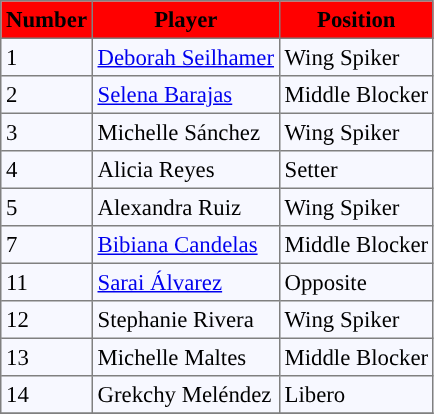<table bgcolor="#f7f8ff" cellpadding="3" cellspacing="0" border="1" style="font-size: 95%; border: gray solid 1px; border-collapse: collapse;">
<tr bgcolor="#ff0000">
<td align=center><strong>Number</strong></td>
<td align=center><strong>Player</strong></td>
<td align=center><strong>Position</strong></td>
</tr>
<tr align="left">
<td>1</td>
<td> <a href='#'>Deborah Seilhamer</a></td>
<td>Wing Spiker</td>
</tr>
<tr align="left">
<td>2</td>
<td> <a href='#'>Selena Barajas</a></td>
<td>Middle Blocker</td>
</tr>
<tr align="left">
<td>3</td>
<td> Michelle Sánchez</td>
<td>Wing Spiker</td>
</tr>
<tr align="left">
<td>4</td>
<td> Alicia Reyes</td>
<td>Setter</td>
</tr>
<tr align="left">
<td>5</td>
<td> Alexandra Ruiz</td>
<td>Wing Spiker</td>
</tr>
<tr align="left">
<td>7</td>
<td> <a href='#'>Bibiana Candelas</a></td>
<td>Middle Blocker</td>
</tr>
<tr align="left">
<td>11</td>
<td> <a href='#'>Sarai Álvarez</a></td>
<td>Opposite</td>
</tr>
<tr align="left">
<td>12</td>
<td> Stephanie Rivera</td>
<td>Wing Spiker</td>
</tr>
<tr align="left">
<td>13</td>
<td> Michelle Maltes</td>
<td>Middle Blocker</td>
</tr>
<tr align="left">
<td>14</td>
<td> Grekchy Meléndez</td>
<td>Libero</td>
</tr>
<tr align="left">
</tr>
</table>
